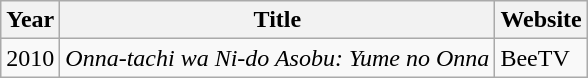<table class="wikitable">
<tr>
<th>Year</th>
<th>Title</th>
<th>Website</th>
</tr>
<tr>
<td>2010</td>
<td><em>Onna-tachi wa Ni-do Asobu: Yume no Onna</em></td>
<td>BeeTV</td>
</tr>
</table>
